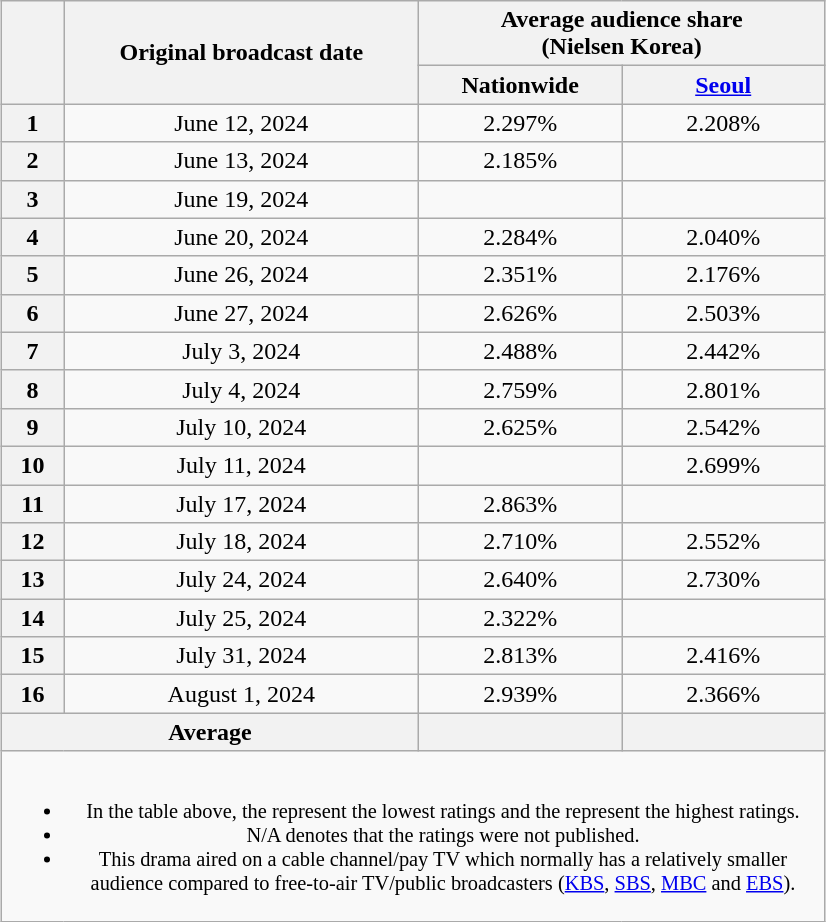<table class="wikitable" style="margin-left:auto; margin-right:auto; width:550px; text-align:center">
<tr>
<th scope="col" rowspan="2"></th>
<th scope="col" rowspan="2">Original broadcast date</th>
<th scope="col" colspan="2">Average audience share<br>(Nielsen Korea)</th>
</tr>
<tr>
<th scope="col" style="width:8em">Nationwide</th>
<th scope="col" style="width:8em"><a href='#'>Seoul</a></th>
</tr>
<tr>
<th scope="col">1</th>
<td>June 12, 2024</td>
<td>2.297% </td>
<td>2.208% </td>
</tr>
<tr>
<th scope="col">2</th>
<td>June 13, 2024</td>
<td>2.185% </td>
<td><strong></strong> </td>
</tr>
<tr>
<th scope="col">3</th>
<td>June 19, 2024</td>
<td><strong></strong> </td>
<td></td>
</tr>
<tr>
<th scope="col">4</th>
<td>June 20, 2024</td>
<td>2.284% </td>
<td>2.040% </td>
</tr>
<tr>
<th scope="col">5</th>
<td>June 26, 2024</td>
<td>2.351% </td>
<td>2.176% </td>
</tr>
<tr>
<th scope="col">6</th>
<td>June 27, 2024</td>
<td>2.626% </td>
<td>2.503% </td>
</tr>
<tr>
<th scope="col">7</th>
<td>July 3, 2024</td>
<td>2.488% </td>
<td>2.442% </td>
</tr>
<tr>
<th scope="col">8</th>
<td>July 4, 2024</td>
<td>2.759% </td>
<td>2.801% </td>
</tr>
<tr>
<th scope="col">9</th>
<td>July 10, 2024</td>
<td>2.625% </td>
<td>2.542% </td>
</tr>
<tr>
<th scope="col">10</th>
<td>July 11, 2024</td>
<td><strong></strong> </td>
<td>2.699% </td>
</tr>
<tr>
<th scope="col">11</th>
<td>July 17, 2024</td>
<td>2.863% </td>
<td><strong></strong> </td>
</tr>
<tr>
<th scope="col">12</th>
<td>July 18, 2024</td>
<td>2.710% </td>
<td>2.552% </td>
</tr>
<tr>
<th scope="col">13</th>
<td>July 24, 2024</td>
<td>2.640% </td>
<td>2.730% </td>
</tr>
<tr>
<th scope="col">14</th>
<td>July 25, 2024</td>
<td>2.322% </td>
<td></td>
</tr>
<tr>
<th scope="col">15</th>
<td>July 31, 2024</td>
<td>2.813% </td>
<td>2.416% </td>
</tr>
<tr>
<th scope="col">16</th>
<td>August 1, 2024</td>
<td>2.939% </td>
<td>2.366% </td>
</tr>
<tr>
<th scope="col" colspan="2">Average</th>
<th scope="col"></th>
<th scope="col"></th>
</tr>
<tr>
<td colspan="4" style="font-size:85%"><br><ul><li>In the table above, the <strong></strong> represent the lowest ratings and the <strong></strong> represent the highest ratings.</li><li>N/A denotes that the ratings were not published.</li><li>This drama aired on a cable channel/pay TV which normally has a relatively smaller audience compared to free-to-air TV/public broadcasters (<a href='#'>KBS</a>, <a href='#'>SBS</a>, <a href='#'>MBC</a> and <a href='#'>EBS</a>).</li></ul></td>
</tr>
</table>
